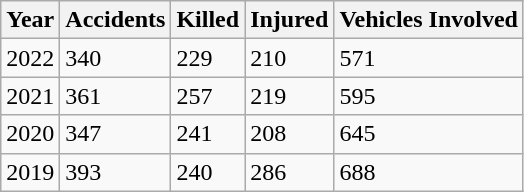<table class = "wikitable sortable">
<tr>
<th>Year</th>
<th>Accidents</th>
<th>Killed</th>
<th>Injured</th>
<th>Vehicles Involved</th>
</tr>
<tr>
<td>2022</td>
<td>340</td>
<td>229</td>
<td>210</td>
<td>571</td>
</tr>
<tr>
<td>2021</td>
<td>361</td>
<td>257</td>
<td>219</td>
<td>595</td>
</tr>
<tr>
<td>2020</td>
<td>347</td>
<td>241</td>
<td>208</td>
<td>645</td>
</tr>
<tr>
<td>2019</td>
<td>393</td>
<td>240</td>
<td>286</td>
<td>688</td>
</tr>
</table>
